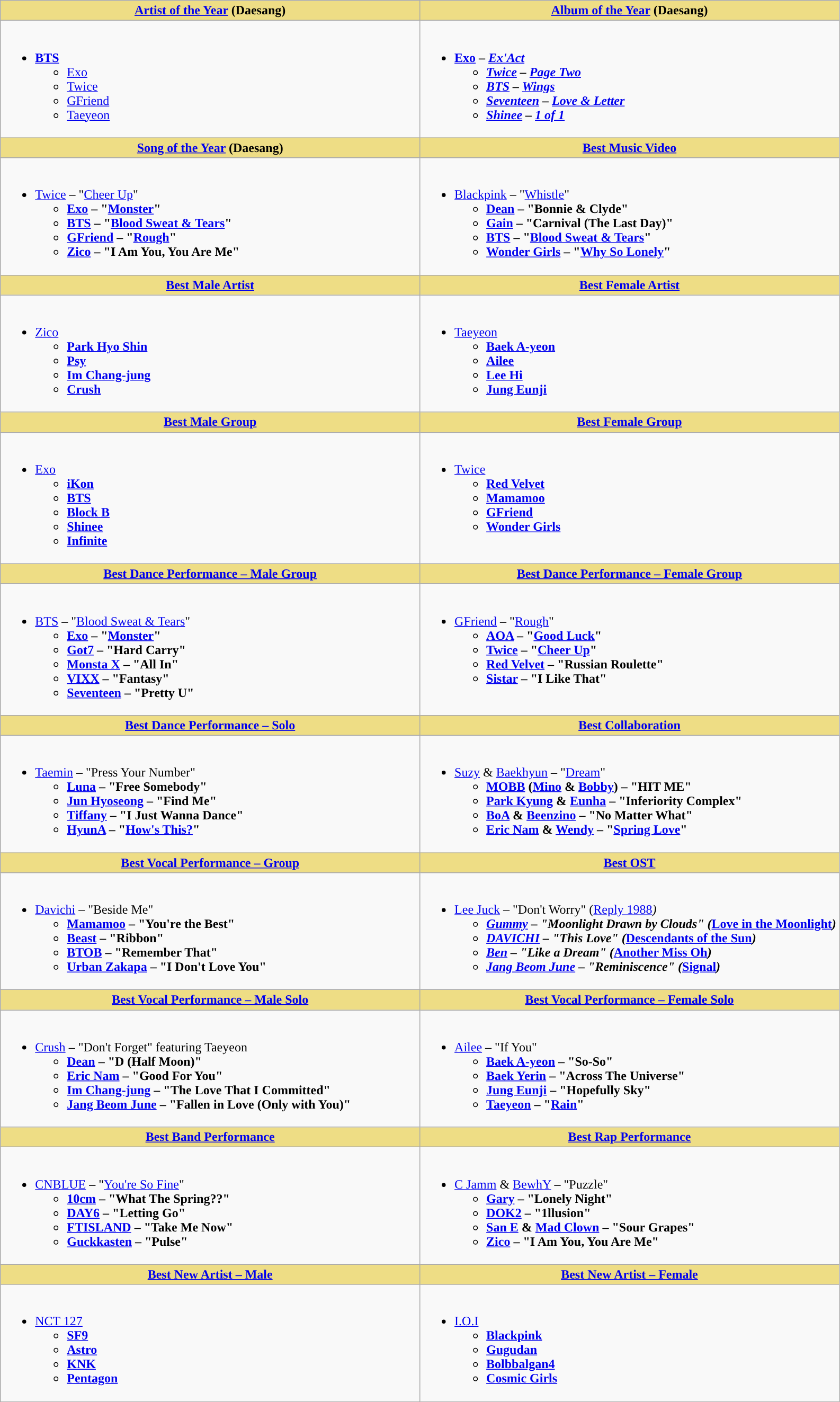<table class=wikitable>
<tr>
<th scope="col" style="background:#EEDD85; width:50%"><a href='#'>Artist of the Year</a> (Daesang)</th>
<th scope="col" style="background:#EEDD85; width:50%"><a href='#'>Album of the Year</a> (Daesang)</th>
</tr>
<tr>
<td valign="top"><br><ul><li><strong><a href='#'>BTS</a></strong><ul><li><a href='#'>Exo</a></li><li><a href='#'>Twice</a></li><li><a href='#'>GFriend</a></li><li><a href='#'>Taeyeon</a></li></ul></li></ul></td>
<td valign="top"><br><ul><li><strong><a href='#'>Exo</a> – <em><a href='#'>Ex'Act</a><strong><em><ul><li><a href='#'>Twice</a> – </em><a href='#'>Page Two</a><em></li><li><a href='#'>BTS</a> – </em><a href='#'>Wings</a><em></li><li><a href='#'>Seventeen</a> – </em><a href='#'>Love & Letter</a><em></li><li><a href='#'>Shinee</a> – </em><a href='#'>1 of 1</a><em></li></ul></li></ul></td>
</tr>
<tr>
<th scope="col" style="background:#EEDD85; width:50%"><a href='#'>Song of the Year</a> (Daesang)</th>
<th scope="col" style="background:#EEDD85; width:50%"><a href='#'>Best Music Video</a></th>
</tr>
<tr>
<td valign="top"><br><ul><li></strong><a href='#'>Twice</a> – "<a href='#'>Cheer Up</a>"<strong><ul><li><a href='#'>Exo</a> – "<a href='#'>Monster</a>"</li><li><a href='#'>BTS</a> – "<a href='#'>Blood Sweat & Tears</a>"</li><li><a href='#'>GFriend</a> – "<a href='#'>Rough</a>"</li><li><a href='#'>Zico</a> – "I Am You, You Are Me"</li></ul></li></ul></td>
<td valign="top"><br><ul><li></strong><a href='#'>Blackpink</a> – "<a href='#'>Whistle</a>"<strong><ul><li><a href='#'>Dean</a> – "Bonnie & Clyde"</li><li><a href='#'>Gain</a> – "Carnival (The Last Day)"</li><li><a href='#'>BTS</a> – "<a href='#'>Blood Sweat & Tears</a>"</li><li><a href='#'>Wonder Girls</a> – "<a href='#'>Why So Lonely</a>"</li></ul></li></ul></td>
</tr>
<tr>
<th scope="col" style="background:#EEDD85; width:50%"><a href='#'>Best Male Artist</a></th>
<th scope="col" style="background:#EEDD85; width:50%"><a href='#'>Best Female Artist</a></th>
</tr>
<tr>
<td valign="top"><br><ul><li></strong><a href='#'>Zico</a><strong><ul><li><a href='#'>Park Hyo Shin</a></li><li><a href='#'>Psy</a></li><li><a href='#'>Im Chang-jung</a></li><li><a href='#'>Crush</a></li></ul></li></ul></td>
<td valign="top"><br><ul><li></strong><a href='#'>Taeyeon</a><strong><ul><li><a href='#'>Baek A-yeon</a></li><li><a href='#'>Ailee</a></li><li><a href='#'>Lee Hi</a></li><li><a href='#'>Jung Eunji</a></li></ul></li></ul></td>
</tr>
<tr>
<th scope="col" style="background:#EEDD85; width:50%"><a href='#'>Best Male Group</a></th>
<th scope="col" style="background:#EEDD85; width:50%"><a href='#'>Best Female Group</a></th>
</tr>
<tr>
<td valign="top"><br><ul><li></strong><a href='#'>Exo</a><strong><ul><li><a href='#'>iKon</a></li><li><a href='#'>BTS</a></li><li><a href='#'>Block B</a></li><li><a href='#'>Shinee</a></li><li><a href='#'>Infinite</a></li></ul></li></ul></td>
<td valign="top"><br><ul><li></strong><a href='#'>Twice</a><strong><ul><li><a href='#'>Red Velvet</a></li><li><a href='#'>Mamamoo</a></li><li><a href='#'>GFriend</a></li><li><a href='#'>Wonder Girls</a></li></ul></li></ul></td>
</tr>
<tr>
<th scope="col" style="background:#EEDD85; width:50%"><a href='#'>Best Dance Performance – Male Group</a></th>
<th scope="col" style="background:#EEDD85; width:50%"><a href='#'>Best Dance Performance – Female Group</a></th>
</tr>
<tr>
<td valign="top"><br><ul><li></strong><a href='#'>BTS</a> – "<a href='#'>Blood Sweat & Tears</a>"<strong><ul><li><a href='#'>Exo</a> – "<a href='#'>Monster</a>"</li><li><a href='#'>Got7</a> – "Hard Carry"</li><li><a href='#'>Monsta X</a> – "All In"</li><li><a href='#'>VIXX</a> – "Fantasy"</li><li><a href='#'>Seventeen</a> – "Pretty U"</li></ul></li></ul></td>
<td valign="top"><br><ul><li></strong><a href='#'>GFriend</a> – "<a href='#'>Rough</a>"<strong><ul><li><a href='#'>AOA</a> – "<a href='#'>Good Luck</a>"</li><li><a href='#'>Twice</a> – "<a href='#'>Cheer Up</a>"</li><li><a href='#'>Red Velvet</a> – "Russian Roulette"</li><li><a href='#'>Sistar</a> – "I Like That"</li></ul></li></ul></td>
</tr>
<tr>
<th scope="col" style="background:#EEDD85; width:50%"><a href='#'>Best Dance Performance – Solo</a></th>
<th scope="col" style="background:#EEDD85; width:50%"><a href='#'>Best Collaboration</a></th>
</tr>
<tr>
<td valign="top"><br><ul><li></strong><a href='#'>Taemin</a> – "Press Your Number"<strong><ul><li><a href='#'>Luna</a> – "Free Somebody"</li><li><a href='#'>Jun Hyoseong</a> – "Find Me"</li><li><a href='#'>Tiffany</a> – "I Just Wanna Dance"</li><li><a href='#'>HyunA</a> – "<a href='#'>How's This?</a>"</li></ul></li></ul></td>
<td valign="top"><br><ul><li></strong><a href='#'>Suzy</a> & <a href='#'>Baekhyun</a> – "<a href='#'>Dream</a>"<strong><ul><li><a href='#'>MOBB</a> (<a href='#'>Mino</a> & <a href='#'>Bobby</a>) – "HIT ME"</li><li><a href='#'>Park Kyung</a> & <a href='#'>Eunha</a> – "Inferiority Complex"</li><li><a href='#'>BoA</a> & <a href='#'>Beenzino</a> – "No Matter What"</li><li><a href='#'>Eric Nam</a> & <a href='#'>Wendy</a> – "<a href='#'>Spring Love</a>"</li></ul></li></ul></td>
</tr>
<tr>
<th scope="col" style="background:#EEDD85; width:50%"><a href='#'>Best Vocal Performance – Group</a></th>
<th scope="col" style="background:#EEDD85; width:50%"><a href='#'>Best OST</a></th>
</tr>
<tr>
<td valign="top"><br><ul><li></strong><a href='#'>Davichi</a> – "Beside Me"<strong><ul><li><a href='#'>Mamamoo</a> – "You're the Best"</li><li><a href='#'>Beast</a> – "Ribbon"</li><li><a href='#'>BTOB</a> – "Remember That"</li><li><a href='#'>Urban Zakapa</a> – "I Don't Love You"</li></ul></li></ul></td>
<td valign="top"><br><ul><li></strong><a href='#'>Lee Juck</a> – "Don't Worry" (</em><a href='#'>Reply 1988</a><em>)<strong><ul><li><a href='#'>Gummy</a> – "Moonlight Drawn by Clouds" (</em><a href='#'>Love in the Moonlight</a><em>)</li><li><a href='#'>DAVICHI</a> – "This Love" (</em><a href='#'>Descendants of the Sun</a><em>)</li><li><a href='#'>Ben</a> – "Like a Dream" (</em><a href='#'>Another Miss Oh</a><em>)</li><li><a href='#'>Jang Beom June</a> – "Reminiscence" (</em><a href='#'>Signal</a><em>)</li></ul></li></ul></td>
</tr>
<tr>
<th scope="col" style="background:#EEDD85; width:50%"><a href='#'>Best Vocal Performance – Male Solo</a></th>
<th scope="col" style="background:#EEDD85; width:50%"><a href='#'>Best Vocal Performance – Female Solo</a></th>
</tr>
<tr>
<td valign="top"><br><ul><li></strong><a href='#'>Crush</a> – "Don't Forget" featuring Taeyeon<strong><ul><li><a href='#'>Dean</a> – "D (Half Moon)"</li><li><a href='#'>Eric Nam</a> – "Good For You"</li><li><a href='#'>Im Chang-jung</a> – "The Love That I Committed"</li><li><a href='#'>Jang Beom June</a> – "Fallen in Love (Only with You)"</li></ul></li></ul></td>
<td valign="top"><br><ul><li></strong><a href='#'>Ailee</a> – "If You"<strong><ul><li><a href='#'>Baek A-yeon</a> – "So-So"</li><li><a href='#'>Baek Yerin</a> – "Across The Universe"</li><li><a href='#'>Jung Eunji</a> – "Hopefully Sky"</li><li><a href='#'>Taeyeon</a> – "<a href='#'>Rain</a>"</li></ul></li></ul></td>
</tr>
<tr>
<th scope="col" style="background:#EEDD85; width:50%"><a href='#'>Best Band Performance</a></th>
<th scope="col" style="background:#EEDD85; width:50%"><a href='#'>Best Rap Performance</a></th>
</tr>
<tr>
<td valign="top"><br><ul><li></strong><a href='#'>CNBLUE</a> – "<a href='#'>You're So Fine</a>"<strong><ul><li><a href='#'>10cm</a> – "What The Spring??"</li><li><a href='#'>DAY6</a> – "Letting Go"</li><li><a href='#'>FTISLAND</a> – "Take Me Now"</li><li><a href='#'>Guckkasten</a> – "Pulse"</li></ul></li></ul></td>
<td valign="top"><br><ul><li></strong><a href='#'>C Jamm</a> & <a href='#'>BewhY</a> – "Puzzle"<strong><ul><li><a href='#'>Gary</a> – "Lonely Night"</li><li><a href='#'>DOK2</a> – "1llusion"</li><li><a href='#'>San E</a> & <a href='#'>Mad Clown</a> – "Sour Grapes"</li><li><a href='#'>Zico</a> – "I Am You, You Are Me"</li></ul></li></ul></td>
</tr>
<tr>
<th scope="col" style="background:#EEDD85;"><a href='#'>Best New Artist – Male</a></th>
<th scope="col" style="background:#EEDD85;"><a href='#'>Best New Artist – Female</a></th>
</tr>
<tr>
<td valign="top"><br><ul><li></strong><a href='#'>NCT 127</a><strong><ul><li><a href='#'>SF9</a></li><li><a href='#'>Astro</a></li><li><a href='#'>KNK</a></li><li><a href='#'>Pentagon</a></li></ul></li></ul></td>
<td valign="top"><br><ul><li></strong><a href='#'>I.O.I</a><strong><ul><li><a href='#'>Blackpink</a></li><li><a href='#'>Gugudan</a></li><li><a href='#'>Bolbbalgan4</a></li><li><a href='#'>Cosmic Girls</a></li></ul></li></ul></td>
</tr>
</table>
